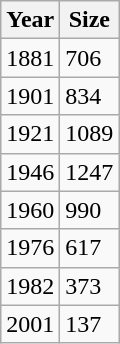<table class="wikitable">
<tr>
<th>Year</th>
<th>Size</th>
</tr>
<tr>
<td>1881</td>
<td>706</td>
</tr>
<tr>
<td>1901</td>
<td>834</td>
</tr>
<tr>
<td>1921</td>
<td>1089</td>
</tr>
<tr>
<td>1946</td>
<td>1247</td>
</tr>
<tr>
<td>1960</td>
<td>990</td>
</tr>
<tr>
<td>1976</td>
<td>617</td>
</tr>
<tr>
<td>1982</td>
<td>373</td>
</tr>
<tr>
<td>2001</td>
<td>137</td>
</tr>
</table>
